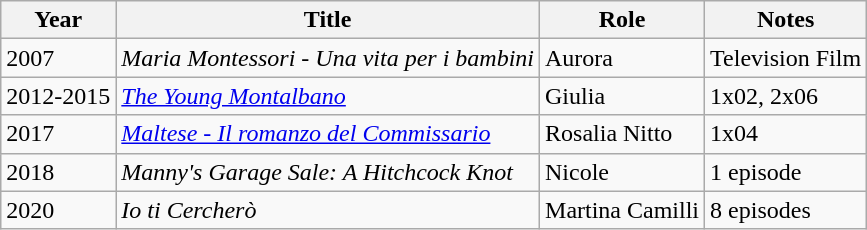<table class="wikitable sortable">
<tr>
<th>Year</th>
<th>Title</th>
<th>Role</th>
<th>Notes</th>
</tr>
<tr>
<td>2007</td>
<td><em>Maria Montessori - Una vita per i bambini</em></td>
<td>Aurora</td>
<td>Television Film</td>
</tr>
<tr>
<td>2012-2015</td>
<td><em><a href='#'>The Young Montalbano</a></em></td>
<td>Giulia</td>
<td>1x02, 2x06</td>
</tr>
<tr>
<td>2017</td>
<td><em><a href='#'>Maltese - Il romanzo del Commissario</a></em></td>
<td>Rosalia Nitto</td>
<td>1x04</td>
</tr>
<tr>
<td>2018</td>
<td><em>Manny's Garage Sale: A Hitchcock Knot</em></td>
<td>Nicole</td>
<td>1 episode</td>
</tr>
<tr>
<td>2020</td>
<td><em>Io ti Cercherò</em></td>
<td>Martina Camilli</td>
<td>8 episodes</td>
</tr>
</table>
